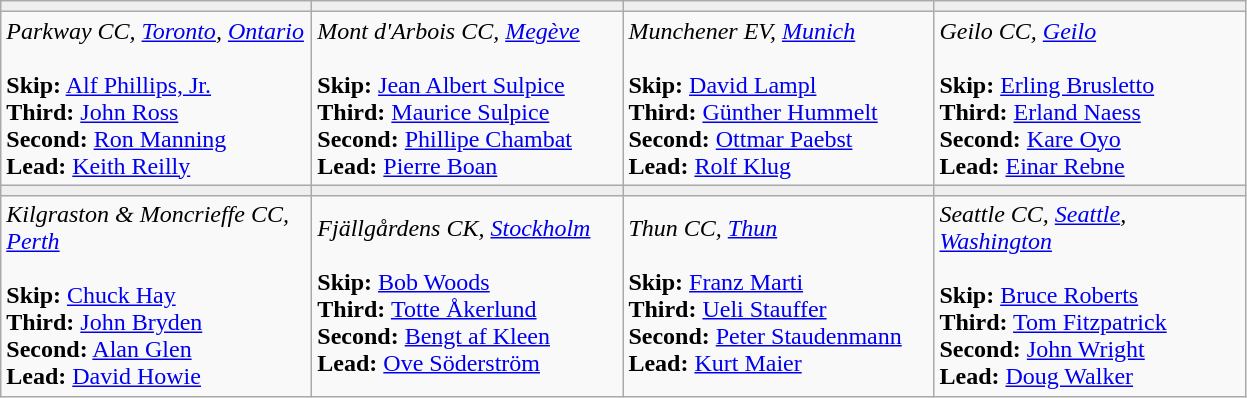<table class="wikitable">
<tr align=center>
<td bgcolor="#efefef" width="200"><strong></strong></td>
<td bgcolor="#efefef" width="200"><strong></strong></td>
<td bgcolor="#efefef" width="200"><strong></strong></td>
<td bgcolor="#efefef" width="200"><strong></strong></td>
</tr>
<tr>
<td><em>Parkway CC, <a href='#'>Toronto</a>, <a href='#'>Ontario</a> </em><br><br><strong>Skip:</strong> <a href='#'>Alf Phillips, Jr.</a><br>
<strong>Third:</strong> <a href='#'>John Ross</a><br>
<strong>Second:</strong> <a href='#'>Ron Manning</a><br>
<strong>Lead:</strong> <a href='#'>Keith Reilly</a></td>
<td><em>Mont d'Arbois CC, <a href='#'>Megève</a> </em><br><br><strong>Skip:</strong> <a href='#'>Jean Albert Sulpice</a><br>
<strong>Third:</strong> <a href='#'>Maurice Sulpice</a><br>
<strong>Second:</strong> <a href='#'>Phillipe Chambat</a><br>
<strong>Lead:</strong> <a href='#'>Pierre Boan</a></td>
<td><em>Munchener EV, <a href='#'>Munich</a> </em><br><br><strong>Skip:</strong> <a href='#'>David Lampl</a><br>
<strong>Third:</strong> <a href='#'>Günther Hummelt</a><br>
<strong>Second:</strong> <a href='#'>Ottmar Paebst</a><br>
<strong>Lead:</strong> <a href='#'>Rolf Klug</a></td>
<td><em>Geilo CC, <a href='#'>Geilo</a> </em><br><br><strong>Skip:</strong> <a href='#'>Erling Brusletto</a><br>
<strong>Third:</strong> <a href='#'>Erland Naess</a><br>
<strong>Second:</strong> <a href='#'>Kare Oyo</a><br>
<strong>Lead:</strong> <a href='#'>Einar Rebne</a></td>
</tr>
<tr align=center>
<td bgcolor="#efefef" width="200"><strong></strong></td>
<td bgcolor="#efefef" width="200"><strong></strong></td>
<td bgcolor="#efefef" width="200"><strong></strong></td>
<td bgcolor="#efefef" width="200"><strong></strong></td>
</tr>
<tr>
<td><em>Kilgraston & Moncrieffe CC, <a href='#'>Perth</a> </em><br><br><strong>Skip:</strong> <a href='#'>Chuck Hay</a><br>
<strong>Third:</strong> <a href='#'>John Bryden</a><br>
<strong>Second:</strong> <a href='#'>Alan Glen</a><br>
<strong>Lead:</strong> <a href='#'>David Howie</a></td>
<td><em>Fjällgårdens CK, <a href='#'>Stockholm</a> </em><br><br><strong>Skip:</strong> <a href='#'>Bob Woods</a><br>
<strong>Third:</strong> <a href='#'>Totte Åkerlund</a><br>
<strong>Second:</strong> <a href='#'>Bengt af Kleen</a><br>
<strong>Lead:</strong> <a href='#'>Ove Söderström</a></td>
<td><em>Thun CC, <a href='#'>Thun</a> </em><br><br><strong>Skip:</strong> <a href='#'>Franz Marti</a><br>
<strong>Third:</strong> <a href='#'>Ueli Stauffer</a><br>
<strong>Second:</strong> <a href='#'>Peter Staudenmann</a><br>
<strong>Lead:</strong> <a href='#'>Kurt Maier</a><br></td>
<td><em>Seattle CC, <a href='#'>Seattle</a>, <a href='#'>Washington</a> </em><br><br><strong>Skip:</strong> <a href='#'>Bruce Roberts</a><br>
<strong>Third:</strong> <a href='#'>Tom Fitzpatrick</a><br>
<strong>Second:</strong> <a href='#'>John Wright</a><br>
<strong>Lead:</strong> <a href='#'>Doug Walker</a></td>
</tr>
</table>
